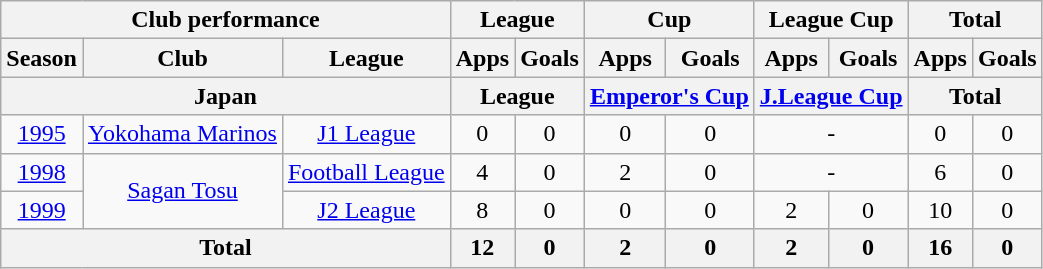<table class="wikitable" style="text-align:center;">
<tr>
<th colspan=3>Club performance</th>
<th colspan=2>League</th>
<th colspan=2>Cup</th>
<th colspan=2>League Cup</th>
<th colspan=2>Total</th>
</tr>
<tr>
<th>Season</th>
<th>Club</th>
<th>League</th>
<th>Apps</th>
<th>Goals</th>
<th>Apps</th>
<th>Goals</th>
<th>Apps</th>
<th>Goals</th>
<th>Apps</th>
<th>Goals</th>
</tr>
<tr>
<th colspan=3>Japan</th>
<th colspan=2>League</th>
<th colspan=2><a href='#'>Emperor's Cup</a></th>
<th colspan=2><a href='#'>J.League Cup</a></th>
<th colspan=2>Total</th>
</tr>
<tr>
<td><a href='#'>1995</a></td>
<td><a href='#'>Yokohama Marinos</a></td>
<td><a href='#'>J1 League</a></td>
<td>0</td>
<td>0</td>
<td>0</td>
<td>0</td>
<td colspan="2">-</td>
<td>0</td>
<td>0</td>
</tr>
<tr>
<td><a href='#'>1998</a></td>
<td rowspan="2"><a href='#'>Sagan Tosu</a></td>
<td><a href='#'>Football League</a></td>
<td>4</td>
<td>0</td>
<td>2</td>
<td>0</td>
<td colspan="2">-</td>
<td>6</td>
<td>0</td>
</tr>
<tr>
<td><a href='#'>1999</a></td>
<td><a href='#'>J2 League</a></td>
<td>8</td>
<td>0</td>
<td>0</td>
<td>0</td>
<td>2</td>
<td>0</td>
<td>10</td>
<td>0</td>
</tr>
<tr>
<th colspan=3>Total</th>
<th>12</th>
<th>0</th>
<th>2</th>
<th>0</th>
<th>2</th>
<th>0</th>
<th>16</th>
<th>0</th>
</tr>
</table>
